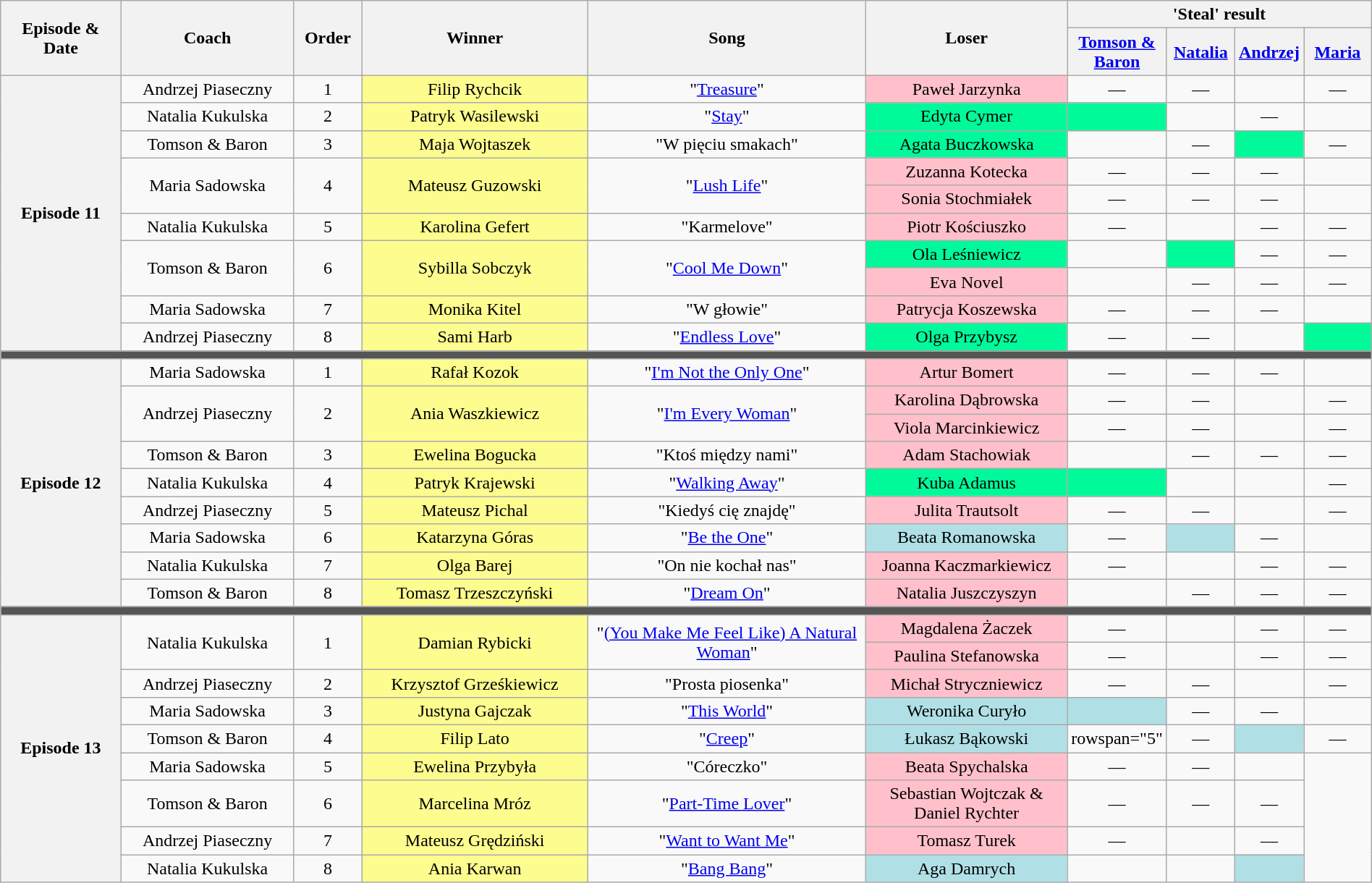<table class="wikitable" style="text-align: center; width:100%;">
<tr>
<th rowspan="2" style="width:9%;">Episode & Date</th>
<th rowspan="2" style="width:13%;">Coach</th>
<th rowspan="2" style="width:05%;">Order</th>
<th rowspan="2" style="width:17%;">Winner</th>
<th rowspan="2" style="width:21%;">Song</th>
<th rowspan="2" style="width:15%;">Loser</th>
<th colspan="4" style="width:20%;">'Steal' result</th>
</tr>
<tr>
<th style="width:05%;"><a href='#'>Tomson & Baron</a></th>
<th style="width:05%;"><a href='#'>Natalia</a></th>
<th style="width:05%;"><a href='#'>Andrzej</a></th>
<th style="width:05%;"><a href='#'>Maria</a></th>
</tr>
<tr>
<th rowspan="10">Episode 11<br><small></small></th>
<td>Andrzej Piaseczny</td>
<td>1</td>
<td style="background:#fdfc8f;">Filip Rychcik</td>
<td>"<a href='#'>Treasure</a>"</td>
<td style="background:pink;">Paweł Jarzynka</td>
<td>—</td>
<td>—</td>
<td></td>
<td>—</td>
</tr>
<tr>
<td>Natalia Kukulska</td>
<td>2</td>
<td style="background:#fdfc8f;">Patryk Wasilewski</td>
<td>"<a href='#'>Stay</a>"</td>
<td style="background:#00fa9a;">Edyta Cymer</td>
<td style="background:#00fa9a;"><strong></strong></td>
<td></td>
<td>—</td>
<td><strong></strong></td>
</tr>
<tr>
<td>Tomson & Baron</td>
<td>3</td>
<td style="background:#fdfc8f;">Maja Wojtaszek</td>
<td>"W pięciu smakach"</td>
<td style="background:#00fa9a;">Agata Buczkowska</td>
<td></td>
<td>—</td>
<td style="background:#00fa9a;"><strong></strong></td>
<td>—</td>
</tr>
<tr>
<td rowspan="2">Maria Sadowska</td>
<td rowspan="2">4</td>
<td rowspan="2" style="background:#fdfc8f;">Mateusz Guzowski</td>
<td rowspan="2">"<a href='#'>Lush Life</a>"</td>
<td style="background:pink;">Zuzanna Kotecka</td>
<td>—</td>
<td>—</td>
<td>—</td>
<td></td>
</tr>
<tr>
<td style="background:pink;">Sonia Stochmiałek</td>
<td>—</td>
<td>—</td>
<td>—</td>
<td></td>
</tr>
<tr>
<td>Natalia Kukulska</td>
<td>5</td>
<td style="background:#fdfc8f;">Karolina Gefert</td>
<td>"Karmelove"</td>
<td style="background:pink;">Piotr Kościuszko</td>
<td>—</td>
<td></td>
<td>—</td>
<td>—</td>
</tr>
<tr>
<td rowspan="2">Tomson & Baron</td>
<td rowspan="2">6</td>
<td rowspan="2" style="background:#fdfc8f;">Sybilla Sobczyk</td>
<td rowspan="2">"<a href='#'>Cool Me Down</a>"</td>
<td style="background:#00fa9a;">Ola Leśniewicz</td>
<td></td>
<td style="background:#00fa9a;"><strong></strong></td>
<td>—</td>
<td>—</td>
</tr>
<tr>
<td style="background:pink;">Eva Novel</td>
<td></td>
<td>—</td>
<td>—</td>
<td>—</td>
</tr>
<tr>
<td>Maria Sadowska</td>
<td>7</td>
<td style="background:#fdfc8f;">Monika Kitel</td>
<td>"W głowie"</td>
<td style="background:pink;">Patrycja Koszewska</td>
<td>—</td>
<td>—</td>
<td>—</td>
<td></td>
</tr>
<tr>
<td>Andrzej Piaseczny</td>
<td>8</td>
<td style="background:#fdfc8f;">Sami Harb</td>
<td>"<a href='#'>Endless Love</a>"</td>
<td style="background:#00fa9a;">Olga Przybysz</td>
<td>—</td>
<td>—</td>
<td></td>
<td style="background:#00fa9a;"><strong></strong></td>
</tr>
<tr>
<td colspan="10" style="background:#555;"></td>
</tr>
<tr>
<th rowspan="9">Episode 12<br><small></small></th>
<td>Maria Sadowska</td>
<td>1</td>
<td style="background:#fdfc8f;">Rafał Kozok</td>
<td>"<a href='#'>I'm Not the Only One</a>"</td>
<td style="background:pink;">Artur Bomert</td>
<td>—</td>
<td>—</td>
<td>—</td>
<td></td>
</tr>
<tr>
<td rowspan="2">Andrzej Piaseczny</td>
<td rowspan="2">2</td>
<td rowspan="2" style="background:#fdfc8f;">Ania Waszkiewicz</td>
<td rowspan="2">"<a href='#'>I'm Every Woman</a>"</td>
<td style="background:pink;">Karolina Dąbrowska</td>
<td>—</td>
<td>—</td>
<td></td>
<td>—</td>
</tr>
<tr>
<td style="background:pink;">Viola Marcinkiewicz</td>
<td>—</td>
<td>—</td>
<td></td>
<td>—</td>
</tr>
<tr>
<td>Tomson & Baron</td>
<td>3</td>
<td style="background:#fdfc8f;">Ewelina Bogucka</td>
<td>"Ktoś między nami"</td>
<td style="background:pink;">Adam Stachowiak</td>
<td></td>
<td>—</td>
<td>—</td>
<td>—</td>
</tr>
<tr>
<td>Natalia Kukulska</td>
<td>4</td>
<td style="background:#fdfc8f;">Patryk Krajewski</td>
<td>"<a href='#'>Walking Away</a>"</td>
<td style="background:#00fa9a;">Kuba Adamus</td>
<td style="background:#00fa9a;"><strong></strong></td>
<td></td>
<td><strong></strong></td>
<td>—</td>
</tr>
<tr>
<td>Andrzej Piaseczny</td>
<td>5</td>
<td style="background:#fdfc8f;">Mateusz Pichal</td>
<td>"Kiedyś cię znajdę"</td>
<td style="background:pink;">Julita Trautsolt</td>
<td>—</td>
<td>—</td>
<td></td>
<td>—</td>
</tr>
<tr>
<td>Maria Sadowska</td>
<td>6</td>
<td style="background:#fdfc8f;">Katarzyna Góras</td>
<td>"<a href='#'>Be the One</a>"</td>
<td style="background:#B0E0E6;">Beata Romanowska</td>
<td>—</td>
<td style="background:#B0E0E6;"><strong></strong></td>
<td>—</td>
<td></td>
</tr>
<tr>
<td>Natalia Kukulska</td>
<td>7</td>
<td style="background:#fdfc8f;">Olga Barej</td>
<td>"On nie kochał nas"</td>
<td style="background:pink;">Joanna Kaczmarkiewicz</td>
<td>—</td>
<td></td>
<td>—</td>
<td>—</td>
</tr>
<tr>
<td>Tomson & Baron</td>
<td>8</td>
<td style="background:#fdfc8f;">Tomasz Trzeszczyński</td>
<td>"<a href='#'>Dream On</a>"</td>
<td style="background:pink;">Natalia Juszczyszyn</td>
<td></td>
<td>—</td>
<td>—</td>
<td>—</td>
</tr>
<tr>
<td colspan="10" style="background:#555;"></td>
</tr>
<tr>
<th rowspan="10">Episode 13<br><small></small></th>
<td rowspan="2">Natalia Kukulska</td>
<td rowspan="2">1</td>
<td rowspan="2" style="background:#fdfc8f;">Damian Rybicki</td>
<td rowspan="2">"<a href='#'>(You Make Me Feel Like) A Natural Woman</a>"</td>
<td style="background:pink;">Magdalena Żaczek</td>
<td>—</td>
<td></td>
<td>—</td>
<td>—</td>
</tr>
<tr>
<td style="background:pink;">Paulina Stefanowska</td>
<td>—</td>
<td></td>
<td>—</td>
<td>—</td>
</tr>
<tr>
<td>Andrzej Piaseczny</td>
<td>2</td>
<td style="background:#fdfc8f;">Krzysztof Grześkiewicz</td>
<td>"Prosta piosenka"</td>
<td style="background:pink;">Michał Stryczniewicz</td>
<td>—</td>
<td>—</td>
<td></td>
<td>—</td>
</tr>
<tr>
<td>Maria Sadowska</td>
<td>3</td>
<td style="background:#fdfc8f;">Justyna Gajczak</td>
<td>"<a href='#'>This World</a>"</td>
<td style="background:#B0E0E6;">Weronika Curyło</td>
<td style="background:#B0E0E6;"><strong></strong></td>
<td>—</td>
<td>—</td>
<td></td>
</tr>
<tr>
<td>Tomson & Baron</td>
<td>4</td>
<td style="background:#fdfc8f;">Filip Lato</td>
<td>"<a href='#'>Creep</a>"</td>
<td style="background:#B0E0E6;">Łukasz Bąkowski</td>
<td>rowspan="5" </td>
<td>—</td>
<td style="background:#B0E0E6;"><strong></strong></td>
<td>—</td>
</tr>
<tr>
<td>Maria Sadowska</td>
<td>5</td>
<td style="background:#fdfc8f;">Ewelina Przybyła</td>
<td>"Córeczko"</td>
<td style="background:pink;">Beata Spychalska</td>
<td>—</td>
<td>—</td>
<td></td>
</tr>
<tr>
<td>Tomson & Baron</td>
<td>6</td>
<td style="background:#fdfc8f;">Marcelina Mróz</td>
<td>"<a href='#'>Part-Time Lover</a>"</td>
<td style="background:pink;">Sebastian Wojtczak & Daniel Rychter</td>
<td>—</td>
<td>—</td>
<td>—</td>
</tr>
<tr>
<td>Andrzej Piaseczny</td>
<td>7</td>
<td style="background:#fdfc8f;">Mateusz Grędziński</td>
<td>"<a href='#'>Want to Want Me</a>"</td>
<td style="background:pink;">Tomasz Turek</td>
<td>—</td>
<td></td>
<td>—</td>
</tr>
<tr>
<td>Natalia Kukulska</td>
<td>8</td>
<td style="background:#fdfc8f;">Ania Karwan</td>
<td>"<a href='#'>Bang Bang</a>"</td>
<td style="background:#B0E0E6;">Aga Damrych</td>
<td></td>
<td><strong></strong></td>
<td style="background:#B0E0E6;"><strong></strong></td>
</tr>
</table>
